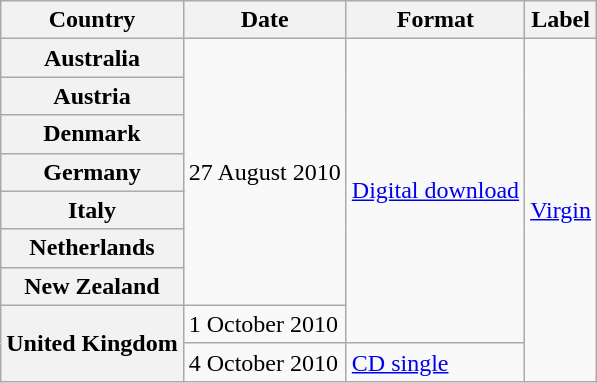<table class="wikitable plainrowheaders" border="1">
<tr>
<th scope="col">Country</th>
<th scope="col">Date</th>
<th scope="col">Format</th>
<th scope="col">Label</th>
</tr>
<tr>
<th scope="row">Australia</th>
<td rowspan="7">27 August 2010</td>
<td rowspan="8"><a href='#'>Digital download</a></td>
<td rowspan="9"><a href='#'>Virgin</a></td>
</tr>
<tr>
<th scope="row">Austria</th>
</tr>
<tr>
<th scope="row">Denmark</th>
</tr>
<tr>
<th scope="row">Germany</th>
</tr>
<tr>
<th scope="row">Italy</th>
</tr>
<tr>
<th scope="row">Netherlands</th>
</tr>
<tr>
<th scope="row">New Zealand</th>
</tr>
<tr>
<th scope="row" rowspan="2">United Kingdom</th>
<td>1 October 2010</td>
</tr>
<tr>
<td>4 October 2010</td>
<td><a href='#'>CD single</a></td>
</tr>
</table>
